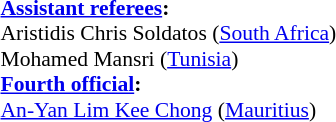<table width=100% style="font-size: 90%">
<tr>
<td><br><strong><a href='#'>Assistant referees</a>:</strong>
<br>Aristidis Chris Soldatos (<a href='#'>South Africa</a>)
<br>Mohamed Mansri (<a href='#'>Tunisia</a>)
<br><strong><a href='#'>Fourth official</a>:</strong>
<br><a href='#'>An-Yan Lim Kee Chong</a> (<a href='#'>Mauritius</a>)</td>
</tr>
</table>
